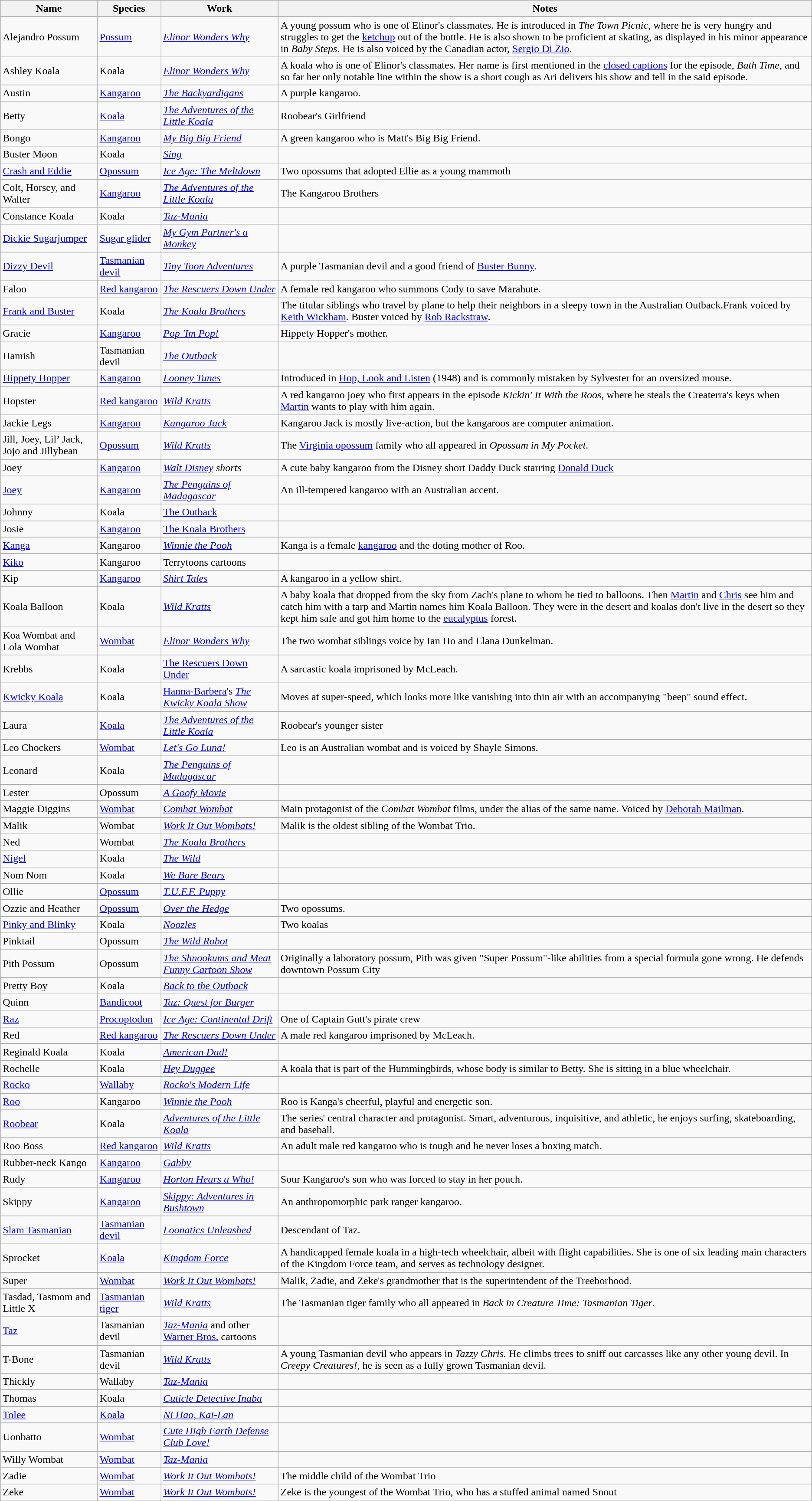<table class="wikitable sortable">
<tr>
<th>Name</th>
<th>Species</th>
<th>Work</th>
<th>Notes</th>
</tr>
<tr>
<td>Alejandro Possum</td>
<td><a href='#'>Possum</a></td>
<td><em><a href='#'>Elinor Wonders Why</a></em></td>
<td>A young possum who is one of Elinor's classmates. He is introduced in <em>The Town Picnic</em>, where he is very hungry and struggles to get the <a href='#'>ketchup</a> out of the bottle. He is also shown to be proficient at skating, as displayed in his minor appearance in <em>Baby Steps</em>. He is also voiced by the Canadian actor, <a href='#'>Sergio Di Zio</a>.</td>
</tr>
<tr>
<td>Ashley Koala</td>
<td>Koala</td>
<td><em><a href='#'>Elinor Wonders Why</a></em></td>
<td>A koala who is one of Elinor's classmates. Her name is first mentioned in the <a href='#'>closed captions</a> for the episode, <em>Bath Time</em>, and so far her only notable line within the show is a short cough as Ari delivers his show and tell in the said episode.</td>
</tr>
<tr>
<td>Austin</td>
<td><a href='#'>Kangaroo</a></td>
<td><em><a href='#'>The Backyardigans</a></em></td>
<td>A purple kangaroo.</td>
</tr>
<tr>
<td>Betty</td>
<td><a href='#'>Koala</a></td>
<td><em><a href='#'>The Adventures of the Little Koala</a></em></td>
<td>Roobear's Girlfriend</td>
</tr>
<tr>
<td>Bongo</td>
<td><a href='#'>Kangaroo</a></td>
<td><em><a href='#'>My Big Big Friend</a></em></td>
<td>A green kangaroo who is Matt's Big Big Friend.</td>
</tr>
<tr>
<td>Buster Moon</td>
<td>Koala</td>
<td><em><a href='#'>Sing</a></em></td>
<td></td>
</tr>
<tr>
<td><a href='#'>Crash and Eddie</a></td>
<td><a href='#'>Opossum</a></td>
<td><em><a href='#'>Ice Age: The Meltdown</a></em></td>
<td>Two opossums that adopted Ellie as a young mammoth</td>
</tr>
<tr>
<td>Colt, Horsey, and Walter</td>
<td><a href='#'>Kangaroo</a></td>
<td><em><a href='#'>The Adventures of the Little Koala</a></em></td>
<td>The Kangaroo Brothers</td>
</tr>
<tr>
<td>Constance Koala</td>
<td>Koala</td>
<td><em><a href='#'>Taz-Mania</a></em></td>
<td></td>
</tr>
<tr>
<td><a href='#'>Dickie Sugarjumper</a></td>
<td><a href='#'>Sugar glider</a></td>
<td><em><a href='#'>My Gym Partner's a Monkey</a></em></td>
<td></td>
</tr>
<tr>
<td><a href='#'>Dizzy Devil</a></td>
<td><a href='#'>Tasmanian devil</a></td>
<td><em><a href='#'>Tiny Toon Adventures</a></em></td>
<td>A purple Tasmanian devil and a good friend of <a href='#'>Buster Bunny</a>.</td>
</tr>
<tr>
<td>Faloo</td>
<td><a href='#'>Red kangaroo</a></td>
<td><em><a href='#'>The Rescuers Down Under</a></em></td>
<td>A female red kangaroo who summons Cody to save Marahute.</td>
</tr>
<tr>
<td><a href='#'>Frank and Buster</a></td>
<td>Koala</td>
<td><em><a href='#'>The Koala Brothers</a></em></td>
<td>The titular siblings who travel by plane to help their neighbors in a sleepy town in the Australian Outback.Frank voiced by <a href='#'>Keith Wickham</a>. Buster voiced by <a href='#'>Rob Rackstraw</a>.</td>
</tr>
<tr>
<td>Gracie</td>
<td><a href='#'>Kangaroo</a></td>
<td><em><a href='#'>Pop 'Im Pop!</a></em></td>
<td>Hippety Hopper's mother.</td>
</tr>
<tr>
<td>Hamish</td>
<td>Tasmanian devil</td>
<td><em><a href='#'>The Outback</a></em></td>
<td></td>
</tr>
<tr>
<td><a href='#'>Hippety Hopper</a></td>
<td><a href='#'>Kangaroo</a></td>
<td><em><a href='#'>Looney Tunes</a></em></td>
<td>Introduced in <a href='#'>Hop, Look and Listen</a> (1948) and is commonly mistaken by Sylvester for an oversized mouse.</td>
</tr>
<tr>
<td>Hopster</td>
<td><a href='#'>Red kangaroo</a></td>
<td><em><a href='#'>Wild Kratts</a></em></td>
<td>A red kangaroo joey who first appears in the episode <em>Kickin' It With the Roos,</em> where he steals the Createrra's keys when <a href='#'>Martin</a> wants to play with him again.</td>
</tr>
<tr>
<td>Jackie Legs</td>
<td><a href='#'>Kangaroo</a></td>
<td><em><a href='#'>Kangaroo Jack</a></em></td>
<td>Kangaroo Jack is mostly live-action, but the kangaroos are computer animation.</td>
</tr>
<tr>
<td>Jill, Joey, Lil’ Jack, Jojo and Jillybean</td>
<td><a href='#'>Opossum</a></td>
<td><em><a href='#'>Wild Kratts</a></em></td>
<td>The <a href='#'>Virginia opossum</a> family who all appeared in <em>Opossum in My Pocket</em>.</td>
</tr>
<tr>
<td>Joey</td>
<td><a href='#'>Kangaroo</a></td>
<td><em><a href='#'>Walt Disney</a> shorts</em></td>
<td>A cute baby kangaroo from the Disney short Daddy Duck starring <a href='#'>Donald Duck</a></td>
</tr>
<tr>
<td><a href='#'>Joey</a></td>
<td><a href='#'>Kangaroo</a></td>
<td><em><a href='#'>The Penguins of Madagascar</a></em></td>
<td>An ill-tempered kangaroo with an Australian accent.</td>
</tr>
<tr>
<td>Johnny</td>
<td>Koala</td>
<td><a href='#'>The Outback</a></td>
<td></td>
</tr>
<tr>
<td>Josie</td>
<td><a href='#'>Kangaroo</a></td>
<td><a href='#'>The Koala Brothers</a></td>
<td></td>
</tr>
<tr>
<td><a href='#'>Kanga</a></td>
<td>Kangaroo</td>
<td><em><a href='#'>Winnie the Pooh</a></em></td>
<td>Kanga is a female <a href='#'>kangaroo</a> and the doting mother of Roo.</td>
</tr>
<tr>
<td><a href='#'>Kiko</a></td>
<td>Kangaroo</td>
<td>Terrytoons cartoons</td>
<td></td>
</tr>
<tr>
<td>Kip</td>
<td><a href='#'>Kangaroo</a></td>
<td><em><a href='#'>Shirt Tales</a></em></td>
<td>A kangaroo in a yellow shirt.</td>
</tr>
<tr>
<td>Koala Balloon</td>
<td>Koala</td>
<td><em><a href='#'>Wild Kratts</a></em></td>
<td>A baby koala that dropped from the sky from Zach's plane to whom he tied to balloons. Then <a href='#'>Martin</a> and <a href='#'>Chris</a> see him and catch him with a tarp and Martin names him Koala Balloon. They were in the desert and koalas don't live in the desert so they kept him safe and got him home to the <a href='#'>eucalyptus</a> forest.</td>
</tr>
<tr>
<td>Koa Wombat and Lola Wombat</td>
<td><a href='#'>Wombat</a></td>
<td><em><a href='#'>Elinor Wonders Why</a></em></td>
<td>The two wombat siblings voice by Ian Ho and Elana Dunkelman.</td>
</tr>
<tr>
<td>Krebbs</td>
<td>Koala</td>
<td><a href='#'>The Rescuers Down Under</a></td>
<td>A sarcastic koala imprisoned by McLeach.</td>
</tr>
<tr>
<td><a href='#'>Kwicky Koala</a></td>
<td>Koala</td>
<td><a href='#'>Hanna-Barbera</a>'s <em><a href='#'>The Kwicky Koala Show</a></em></td>
<td>Moves at super-speed, which looks more like vanishing into thin air with an accompanying "beep" sound effect.</td>
</tr>
<tr>
<td>Laura</td>
<td><a href='#'>Koala</a></td>
<td><em><a href='#'>The Adventures of the Little Koala</a></em></td>
<td>Roobear's younger sister</td>
</tr>
<tr>
<td>Leo Chockers</td>
<td><a href='#'>Wombat</a></td>
<td><em><a href='#'>Let's Go Luna!</a></em></td>
<td>Leo is an Australian wombat and is voiced by Shayle Simons.</td>
</tr>
<tr>
<td>Leonard</td>
<td>Koala</td>
<td><em><a href='#'>The Penguins of Madagascar</a></em></td>
<td></td>
</tr>
<tr>
<td>Lester</td>
<td>Opossum</td>
<td><em><a href='#'>A Goofy Movie</a></em></td>
<td></td>
</tr>
<tr>
<td>Maggie Diggins</td>
<td><a href='#'>Wombat</a></td>
<td><em><a href='#'>Combat Wombat</a></em></td>
<td>Main protagonist of the <em>Combat Wombat</em> films, under the alias of the same name. Voiced by <a href='#'>Deborah Mailman</a>.</td>
</tr>
<tr>
<td>Malik</td>
<td>Wombat</td>
<td><em><a href='#'>Work It Out Wombats!</a></em></td>
<td>Malik is the oldest sibling of the Wombat Trio.</td>
</tr>
<tr>
<td>Ned</td>
<td>Wombat</td>
<td><em><a href='#'>The Koala Brothers</a></em></td>
<td></td>
</tr>
<tr>
<td><a href='#'>Nigel</a></td>
<td>Koala</td>
<td><em><a href='#'>The Wild</a></em></td>
<td></td>
</tr>
<tr>
<td>Nom Nom</td>
<td>Koala</td>
<td><em><a href='#'>We Bare Bears</a></em></td>
<td></td>
</tr>
<tr>
<td>Ollie</td>
<td><a href='#'>Opossum</a></td>
<td><em><a href='#'>T.U.F.F. Puppy</a></em></td>
<td></td>
</tr>
<tr>
<td>Ozzie and Heather</td>
<td><a href='#'>Opossum</a></td>
<td><em><a href='#'>Over the Hedge</a></em></td>
<td>Two opossums.</td>
</tr>
<tr>
<td><a href='#'>Pinky and Blinky</a></td>
<td>Koala</td>
<td><em><a href='#'>Noozles</a></em></td>
<td>Two koalas</td>
</tr>
<tr>
<td>Pinktail</td>
<td>Opossum</td>
<td><em><a href='#'>The Wild Robot</a></em></td>
</tr>
<tr>
<td>Pith Possum</td>
<td>Opossum</td>
<td><em><a href='#'>The Shnookums and Meat Funny Cartoon Show</a></em></td>
<td>Originally a laboratory possum, Pith was given "Super Possum"-like abilities from a special formula gone wrong. He defends downtown Possum City</td>
</tr>
<tr>
<td>Pretty Boy</td>
<td>Koala</td>
<td><em><a href='#'>Back to the Outback</a></em></td>
</tr>
<tr>
<td>Quinn</td>
<td><a href='#'>Bandicoot</a></td>
<td><em><a href='#'>Taz: Quest for Burger</a></em></td>
<td></td>
</tr>
<tr>
<td><a href='#'>Raz</a></td>
<td><a href='#'>Procoptodon</a></td>
<td><em><a href='#'>Ice Age: Continental Drift</a></em></td>
<td>One of Captain Gutt's pirate crew</td>
</tr>
<tr>
<td>Red</td>
<td><a href='#'>Red kangaroo</a></td>
<td><em><a href='#'>The Rescuers Down Under</a></em></td>
<td>A male red kangaroo imprisoned by McLeach.</td>
</tr>
<tr>
<td>Reginald Koala</td>
<td>Koala</td>
<td><em><a href='#'>American Dad!</a></em></td>
<td></td>
</tr>
<tr>
<td>Rochelle</td>
<td>Koala</td>
<td><em><a href='#'>Hey Duggee</a></em></td>
<td>A koala that is part of the Hummingbirds, whose body is similar to Betty. She is sitting in a blue wheelchair.</td>
</tr>
<tr>
<td><a href='#'>Rocko</a></td>
<td><a href='#'>Wallaby</a></td>
<td><em><a href='#'>Rocko's Modern Life</a></em></td>
<td></td>
</tr>
<tr>
<td><a href='#'>Roo</a></td>
<td>Kangaroo</td>
<td><em><a href='#'>Winnie the Pooh</a></em></td>
<td>Roo is Kanga's cheerful, playful and energetic son.</td>
</tr>
<tr>
<td><a href='#'>Roobear</a></td>
<td>Koala</td>
<td><em><a href='#'>Adventures of the Little Koala</a></em></td>
<td>The series' central character and protagonist. Smart, adventurous, inquisitive, and athletic, he enjoys surfing, skateboarding, and baseball.</td>
</tr>
<tr>
<td>Roo Boss</td>
<td><a href='#'>Red kangaroo</a></td>
<td><em><a href='#'>Wild Kratts</a></em></td>
<td>An adult male red kangaroo who is tough and he never loses a boxing match.</td>
</tr>
<tr>
<td>Rubber-neck Kango</td>
<td><a href='#'>Kangaroo</a></td>
<td><em><a href='#'>Gabby</a></em></td>
<td></td>
</tr>
<tr>
<td>Rudy</td>
<td><a href='#'>Kangaroo</a></td>
<td><em><a href='#'>Horton Hears a Who!</a></em></td>
<td>Sour Kangaroo's son who was forced to stay in her pouch.</td>
</tr>
<tr>
<td>Skippy</td>
<td><a href='#'>Kangaroo</a></td>
<td><em><a href='#'>Skippy: Adventures in Bushtown</a></em></td>
<td>An anthropomorphic park ranger kangaroo.</td>
</tr>
<tr>
<td><a href='#'>Slam Tasmanian</a></td>
<td><a href='#'>Tasmanian devil</a></td>
<td><em><a href='#'>Loonatics Unleashed</a></em></td>
<td>Descendant of Taz.</td>
</tr>
<tr>
<td>Sprocket</td>
<td><a href='#'>Koala</a></td>
<td><em><a href='#'>Kingdom Force</a></em></td>
<td>A handicapped female koala in a high-tech wheelchair, albeit with flight capabilities. She is one of six leading main characters of the Kingdom Force team, and serves as technology designer.</td>
</tr>
<tr>
<td>Super</td>
<td><a href='#'>Wombat</a></td>
<td><em><a href='#'>Work It Out Wombats!</a></em></td>
<td>Malik, Zadie, and Zeke's grandmother that is the superintendent of the Treeborhood.</td>
</tr>
<tr>
<td>Tasdad, Tasmom and Little X</td>
<td><a href='#'>Tasmanian tiger</a></td>
<td><em><a href='#'>Wild Kratts</a></em></td>
<td>The Tasmanian tiger family who all appeared in <em>Back in Creature Time: Tasmanian Tiger</em>.</td>
</tr>
<tr>
<td><a href='#'>Taz</a></td>
<td>Tasmanian devil</td>
<td><em><a href='#'>Taz-Mania</a></em> and other <a href='#'>Warner Bros.</a> cartoons</td>
<td></td>
</tr>
<tr>
<td>T-Bone</td>
<td>Tasmanian devil</td>
<td><em><a href='#'>Wild Kratts</a></em></td>
<td>A young Tasmanian devil who appears in <em>Tazzy Chris.</em> He climbs trees to sniff out carcasses like any other young devil. In <em>Creepy Creatures!</em>, he is seen as a fully grown Tasmanian devil.</td>
</tr>
<tr>
<td>Thickly</td>
<td>Wallaby</td>
<td><em><a href='#'>Taz-Mania</a></em></td>
<td></td>
</tr>
<tr>
<td>Thomas</td>
<td>Koala</td>
<td><em><a href='#'>Cuticle Detective Inaba</a></em></td>
</tr>
<tr>
<td><a href='#'>Tolee</a></td>
<td><a href='#'>Koala</a></td>
<td><em><a href='#'>Ni Hao, Kai-Lan</a></em></td>
<td></td>
</tr>
<tr>
<td>Uonbatto</td>
<td><a href='#'>Wombat</a></td>
<td><em><a href='#'>Cute High Earth Defense Club Love!</a></em></td>
<td></td>
</tr>
<tr>
<td>Willy Wombat</td>
<td><a href='#'>Wombat</a></td>
<td><em><a href='#'>Taz-Mania</a></em></td>
<td></td>
</tr>
<tr>
<td>Zadie</td>
<td><a href='#'>Wombat</a></td>
<td><em><a href='#'>Work It Out Wombats!</a></em></td>
<td>The middle child of the Wombat Trio</td>
</tr>
<tr>
<td>Zeke</td>
<td><a href='#'>Wombat</a></td>
<td><em><a href='#'>Work It Out Wombats!</a></em></td>
<td>Zeke is the youngest of the Wombat Trio, who has a stuffed animal named Snout</td>
</tr>
</table>
